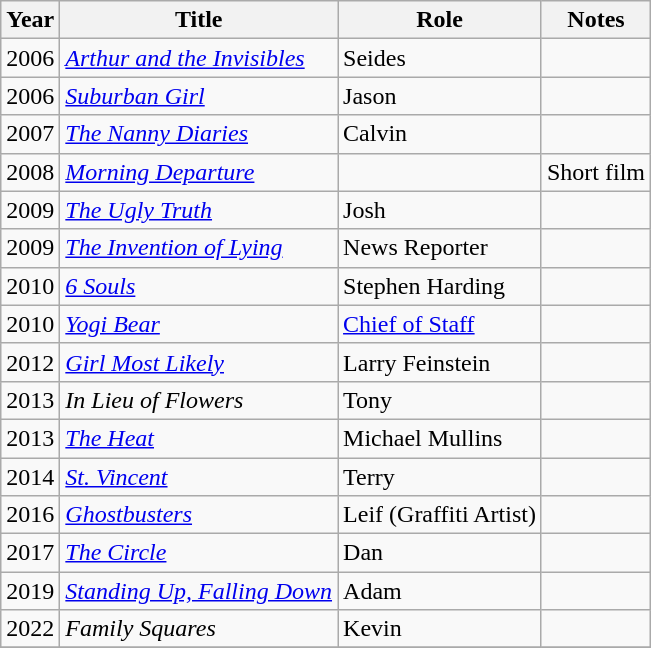<table class="wikitable sortable">
<tr>
<th>Year</th>
<th>Title</th>
<th>Role</th>
<th>Notes</th>
</tr>
<tr>
<td>2006</td>
<td><em><a href='#'>Arthur and the Invisibles</a></em></td>
<td>Seides</td>
<td></td>
</tr>
<tr>
<td>2006</td>
<td><em><a href='#'>Suburban Girl</a></em></td>
<td>Jason</td>
<td></td>
</tr>
<tr>
<td>2007</td>
<td><em><a href='#'>The Nanny Diaries</a></em></td>
<td>Calvin</td>
<td></td>
</tr>
<tr>
<td>2008</td>
<td><em><a href='#'>Morning Departure</a></em></td>
<td></td>
<td>Short film</td>
</tr>
<tr>
<td>2009</td>
<td><em><a href='#'>The Ugly Truth</a></em></td>
<td>Josh</td>
<td></td>
</tr>
<tr>
<td>2009</td>
<td><em><a href='#'>The Invention of Lying</a></em></td>
<td>News Reporter</td>
<td></td>
</tr>
<tr>
<td>2010</td>
<td><em><a href='#'>6 Souls</a></em></td>
<td>Stephen Harding</td>
<td></td>
</tr>
<tr>
<td>2010</td>
<td><em><a href='#'>Yogi Bear</a></em></td>
<td><a href='#'>Chief of Staff</a></td>
<td></td>
</tr>
<tr>
<td>2012</td>
<td><em><a href='#'>Girl Most Likely</a></em></td>
<td>Larry Feinstein</td>
<td></td>
</tr>
<tr>
<td>2013</td>
<td><em>In Lieu of Flowers</em></td>
<td>Tony</td>
<td></td>
</tr>
<tr>
<td>2013</td>
<td><em><a href='#'>The Heat</a></em></td>
<td>Michael Mullins</td>
<td></td>
</tr>
<tr>
<td>2014</td>
<td><em><a href='#'>St. Vincent</a></em></td>
<td>Terry</td>
<td></td>
</tr>
<tr>
<td>2016</td>
<td><em><a href='#'>Ghostbusters</a></em></td>
<td>Leif (Graffiti Artist)</td>
<td></td>
</tr>
<tr>
<td>2017</td>
<td><em><a href='#'>The Circle</a></em></td>
<td>Dan</td>
<td></td>
</tr>
<tr>
<td>2019</td>
<td><em><a href='#'>Standing Up, Falling Down</a></em></td>
<td>Adam</td>
<td></td>
</tr>
<tr>
<td>2022</td>
<td><em>Family Squares</em></td>
<td>Kevin</td>
<td></td>
</tr>
<tr>
</tr>
</table>
